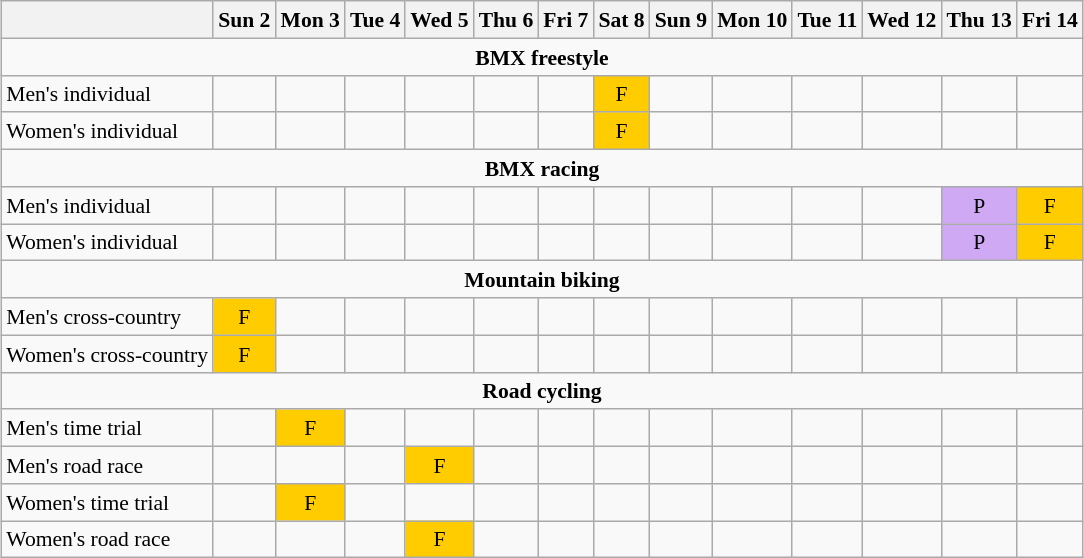<table class="wikitable" style="margin:0.5em auto; font-size:90%; line-height:1.25em; text-align:center;">
<tr>
<th></th>
<th>Sun 2</th>
<th>Mon 3</th>
<th>Tue 4</th>
<th>Wed 5</th>
<th>Thu 6</th>
<th>Fri 7</th>
<th>Sat 8</th>
<th>Sun 9</th>
<th>Mon 10</th>
<th>Tue 11</th>
<th>Wed 12</th>
<th>Thu 13</th>
<th>Fri 14</th>
</tr>
<tr>
<td colspan=14><strong>BMX freestyle</strong></td>
</tr>
<tr>
<td align=left>Men's individual</td>
<td></td>
<td></td>
<td></td>
<td></td>
<td></td>
<td></td>
<td style="background-color:#FFCC00;">F</td>
<td></td>
<td></td>
<td></td>
<td></td>
<td></td>
<td></td>
</tr>
<tr>
<td align=left>Women's individual</td>
<td></td>
<td></td>
<td></td>
<td></td>
<td></td>
<td></td>
<td style="background-color:#FFCC00;">F</td>
<td></td>
<td></td>
<td></td>
<td></td>
<td></td>
<td></td>
</tr>
<tr>
<td colspan=14><strong>BMX racing</strong></td>
</tr>
<tr>
<td align=left>Men's individual</td>
<td></td>
<td></td>
<td></td>
<td></td>
<td></td>
<td></td>
<td></td>
<td></td>
<td></td>
<td></td>
<td></td>
<td style="background-color:#D0A9F5;">P</td>
<td style="background-color:#FFCC00;">F</td>
</tr>
<tr>
<td align=left>Women's individual</td>
<td></td>
<td></td>
<td></td>
<td></td>
<td></td>
<td></td>
<td></td>
<td></td>
<td></td>
<td></td>
<td></td>
<td style="background-color:#D0A9F5;">P</td>
<td style="background-color:#FFCC00;">F</td>
</tr>
<tr>
<td colspan=14><strong>Mountain biking</strong></td>
</tr>
<tr>
<td align=left>Men's cross-country</td>
<td style="background-color:#FFCC00;">F</td>
<td></td>
<td></td>
<td></td>
<td></td>
<td></td>
<td></td>
<td></td>
<td></td>
<td></td>
<td></td>
<td></td>
<td></td>
</tr>
<tr>
<td align=left>Women's cross-country</td>
<td style="background-color:#FFCC00;">F</td>
<td></td>
<td></td>
<td></td>
<td></td>
<td></td>
<td></td>
<td></td>
<td></td>
<td></td>
<td></td>
<td></td>
<td></td>
</tr>
<tr>
<td colspan=14><strong>Road cycling</strong></td>
</tr>
<tr>
<td align=left>Men's time trial</td>
<td></td>
<td style="background-color:#FFCC00;">F</td>
<td></td>
<td></td>
<td></td>
<td></td>
<td></td>
<td></td>
<td></td>
<td></td>
<td></td>
<td></td>
<td></td>
</tr>
<tr>
<td align=left>Men's road race</td>
<td></td>
<td></td>
<td></td>
<td style="background-color:#FFCC00;">F</td>
<td></td>
<td></td>
<td></td>
<td></td>
<td></td>
<td></td>
<td></td>
<td></td>
<td></td>
</tr>
<tr>
<td align=left>Women's time trial</td>
<td></td>
<td style="background-color:#FFCC00;">F</td>
<td></td>
<td></td>
<td></td>
<td></td>
<td></td>
<td></td>
<td></td>
<td></td>
<td></td>
<td></td>
<td></td>
</tr>
<tr>
<td align=left>Women's road race</td>
<td></td>
<td></td>
<td></td>
<td style="background-color:#FFCC00;">F</td>
<td></td>
<td></td>
<td></td>
<td></td>
<td></td>
<td></td>
<td></td>
<td></td>
<td></td>
</tr>
</table>
